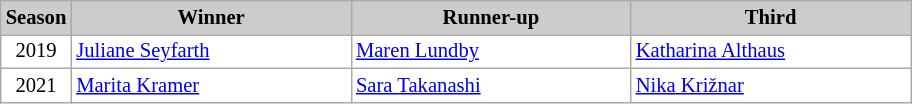<table class="wikitable plainrowheaders" style="background:#fff; font-size:86%; line-height:16px; border:grey solid 1px; border-collapse:collapse;">
<tr style="background:#ccc; text-align:center;">
<th style="background:#ccc;" width="40">Season</th>
<th style="background:#ccc;" width="180">Winner</th>
<th style="background:#ccc;" width="180">Runner-up</th>
<th style="background:#ccc;" width="180">Third</th>
</tr>
<tr>
<td align=center>2019</td>
<td> <a href='#'>Juliane Seyfarth</a></td>
<td> <a href='#'>Maren Lundby</a></td>
<td> <a href='#'>Katharina Althaus</a></td>
</tr>
<tr>
<td align=center>2021</td>
<td> <a href='#'>Marita Kramer</a></td>
<td> <a href='#'>Sara Takanashi</a></td>
<td> <a href='#'>Nika Križnar</a></td>
</tr>
</table>
